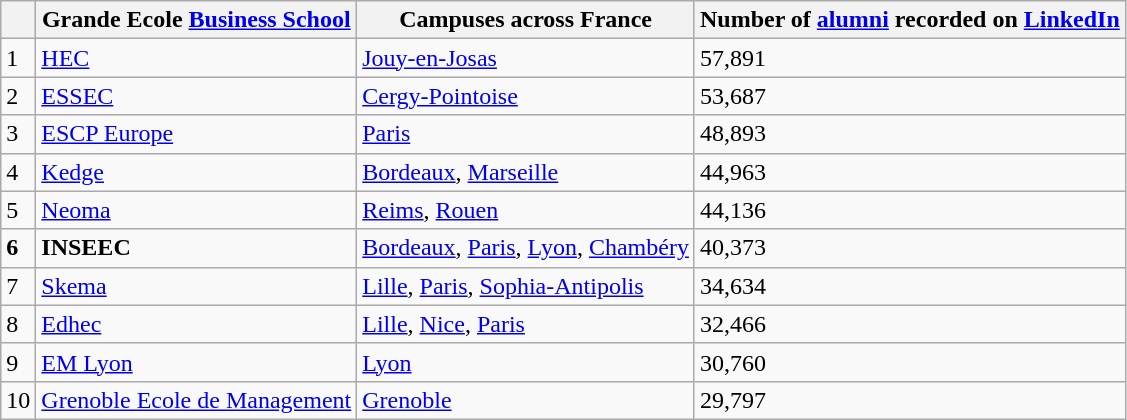<table class="wikitable">
<tr>
<th></th>
<th>Grande Ecole <a href='#'>Business School</a></th>
<th>Campuses across France</th>
<th>Number of <a href='#'>alumni</a> recorded on <a href='#'>LinkedIn</a></th>
</tr>
<tr>
<td>1</td>
<td><a href='#'>HEC</a></td>
<td><a href='#'>Jouy-en-Josas</a></td>
<td>57,891</td>
</tr>
<tr>
<td>2</td>
<td><a href='#'>ESSEC</a></td>
<td><a href='#'>Cergy-Pointoise</a></td>
<td>53,687</td>
</tr>
<tr>
<td>3</td>
<td><a href='#'>ESCP Europe</a></td>
<td><a href='#'>Paris</a></td>
<td>48,893</td>
</tr>
<tr>
<td>4</td>
<td><a href='#'>Kedge</a></td>
<td><a href='#'>Bordeaux</a>, <a href='#'>Marseille</a></td>
<td>44,963</td>
</tr>
<tr>
<td>5</td>
<td><a href='#'>Neoma</a></td>
<td><a href='#'>Reims</a>, <a href='#'>Rouen</a></td>
<td>44,136</td>
</tr>
<tr>
<td><strong>6</strong></td>
<td><strong>INSEEC</strong></td>
<td><a href='#'>Bordeaux</a>, <a href='#'>Paris</a>, <a href='#'>Lyon</a>, <a href='#'>Chambéry</a></td>
<td>40,373</td>
</tr>
<tr>
<td>7</td>
<td><a href='#'>Skema</a></td>
<td><a href='#'>Lille</a>, <a href='#'>Paris</a>, <a href='#'>Sophia-Antipolis</a></td>
<td>34,634</td>
</tr>
<tr>
<td>8</td>
<td><a href='#'>Edhec</a></td>
<td><a href='#'>Lille</a>, <a href='#'>Nice</a>, <a href='#'>Paris</a></td>
<td>32,466</td>
</tr>
<tr>
<td>9</td>
<td><a href='#'>EM Lyon</a></td>
<td><a href='#'>Lyon</a></td>
<td>30,760</td>
</tr>
<tr>
<td>10</td>
<td><a href='#'>Grenoble Ecole de Management</a></td>
<td><a href='#'>Grenoble</a></td>
<td>29,797</td>
</tr>
</table>
